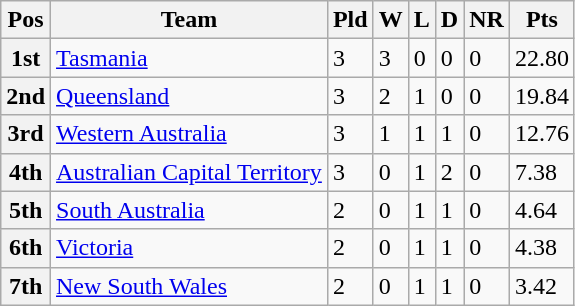<table class="wikitable">
<tr>
<th>Pos</th>
<th>Team</th>
<th>Pld</th>
<th>W</th>
<th>L</th>
<th>D</th>
<th>NR</th>
<th>Pts</th>
</tr>
<tr>
<th>1st</th>
<td><a href='#'>Tasmania</a></td>
<td>3</td>
<td>3</td>
<td>0</td>
<td>0</td>
<td>0</td>
<td>22.80</td>
</tr>
<tr>
<th>2nd</th>
<td><a href='#'>Queensland</a></td>
<td>3</td>
<td>2</td>
<td>1</td>
<td>0</td>
<td>0</td>
<td>19.84</td>
</tr>
<tr>
<th>3rd</th>
<td><a href='#'>Western Australia</a></td>
<td>3</td>
<td>1</td>
<td>1</td>
<td>1</td>
<td>0</td>
<td>12.76</td>
</tr>
<tr>
<th>4th</th>
<td><a href='#'>Australian Capital Territory</a></td>
<td>3</td>
<td>0</td>
<td>1</td>
<td>2</td>
<td>0</td>
<td>7.38</td>
</tr>
<tr>
<th>5th</th>
<td><a href='#'>South Australia</a></td>
<td>2</td>
<td>0</td>
<td>1</td>
<td>1</td>
<td>0</td>
<td>4.64</td>
</tr>
<tr>
<th>6th</th>
<td><a href='#'>Victoria</a></td>
<td>2</td>
<td>0</td>
<td>1</td>
<td>1</td>
<td>0</td>
<td>4.38</td>
</tr>
<tr>
<th>7th</th>
<td><a href='#'>New South Wales</a></td>
<td>2</td>
<td>0</td>
<td>1</td>
<td>1</td>
<td>0</td>
<td>3.42</td>
</tr>
</table>
